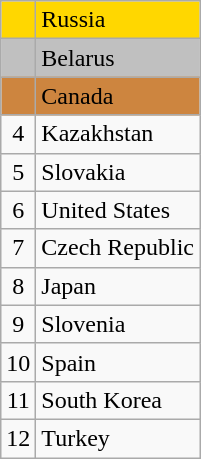<table class="wikitable">
<tr style="background:gold;">
<td align=center></td>
<td> Russia</td>
</tr>
<tr style="background:silver;">
<td align=center></td>
<td> Belarus</td>
</tr>
<tr style="background:peru;">
<td align=center></td>
<td> Canada</td>
</tr>
<tr>
<td align=center>4</td>
<td> Kazakhstan</td>
</tr>
<tr>
<td align=center>5</td>
<td> Slovakia</td>
</tr>
<tr>
<td align=center>6</td>
<td> United States</td>
</tr>
<tr>
<td align=center>7</td>
<td> Czech Republic</td>
</tr>
<tr>
<td align=center>8</td>
<td> Japan</td>
</tr>
<tr>
<td align=center>9</td>
<td> Slovenia</td>
</tr>
<tr>
<td align=center>10</td>
<td> Spain</td>
</tr>
<tr>
<td align=center>11</td>
<td> South Korea</td>
</tr>
<tr>
<td align=center>12</td>
<td> Turkey</td>
</tr>
</table>
